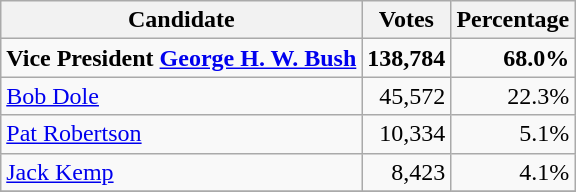<table class="wikitable" style="text-align:right;">
<tr>
<th>Candidate</th>
<th>Votes</th>
<th>Percentage</th>
</tr>
<tr>
<td style="text-align:left;"><strong>Vice President <a href='#'>George H. W. Bush</a></strong></td>
<td><strong>138,784</strong></td>
<td><strong>68.0%</strong></td>
</tr>
<tr>
<td style="text-align:left;"><a href='#'>Bob Dole</a></td>
<td>45,572</td>
<td>22.3%</td>
</tr>
<tr>
<td style="text-align:left;"><a href='#'>Pat Robertson</a></td>
<td>10,334</td>
<td>5.1%</td>
</tr>
<tr>
<td style="text-align:left;"><a href='#'>Jack Kemp</a></td>
<td>8,423</td>
<td>4.1%</td>
</tr>
<tr>
</tr>
</table>
